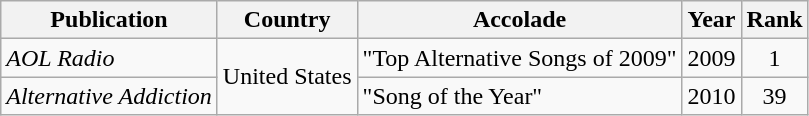<table class="wikitable" border="1">
<tr>
<th>Publication</th>
<th>Country</th>
<th>Accolade</th>
<th>Year</th>
<th>Rank</th>
</tr>
<tr>
<td><em>AOL Radio</em></td>
<td rowspan="2">United States</td>
<td>"Top Alternative Songs of 2009"</td>
<td>2009</td>
<td align="center">1</td>
</tr>
<tr>
<td><em>Alternative Addiction</em></td>
<td>"Song of the Year"</td>
<td>2010</td>
<td align="center">39</td>
</tr>
</table>
